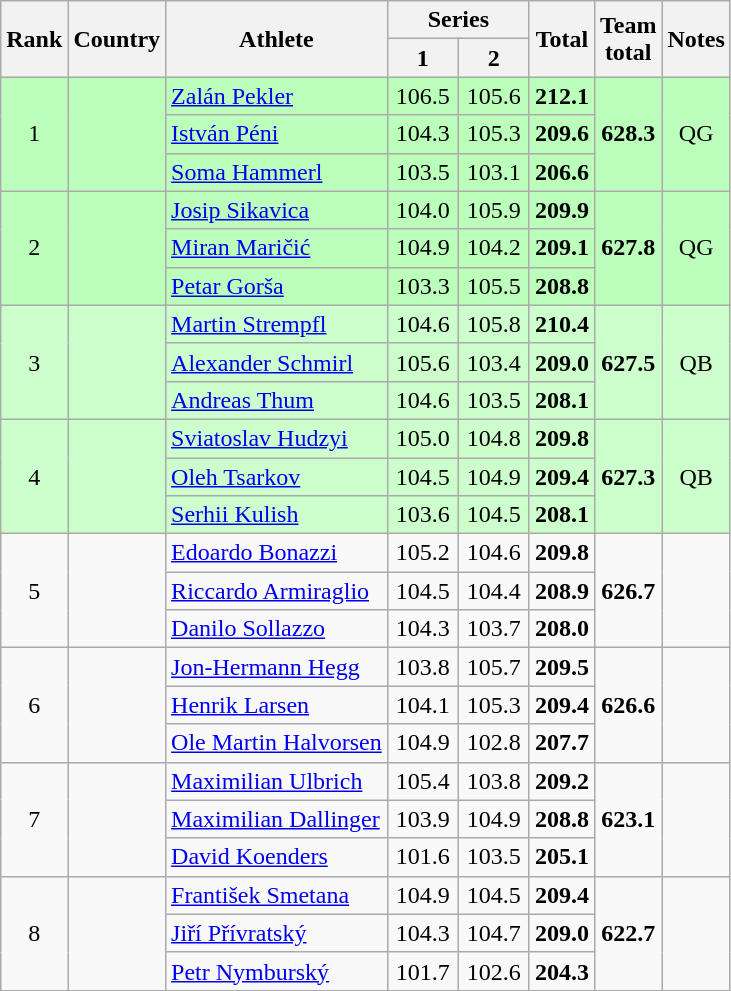<table class="wikitable sortable" style="text-align:center">
<tr>
<th rowspan=2>Rank</th>
<th rowspan=2>Country</th>
<th rowspan=2>Athlete</th>
<th colspan=2>Series</th>
<th rowspan=2>Total</th>
<th rowspan=2>Team<br>total</th>
<th rowspan=2>Notes</th>
</tr>
<tr>
<th width="40px">1</th>
<th width="40px">2</th>
</tr>
<tr bgcolor="bbffbb">
<td rowspan=3>1</td>
<td rowspan=3 align=left></td>
<td align=left><a href='#'>Zalán Pekler</a></td>
<td>106.5</td>
<td>105.6</td>
<td><strong>212.1</strong></td>
<td rowspan=3><strong>628.3</strong></td>
<td rowspan=3>QG</td>
</tr>
<tr bgcolor=bbffbb>
<td align=left><a href='#'>István Péni</a></td>
<td>104.3</td>
<td>105.3</td>
<td><strong>209.6</strong></td>
</tr>
<tr bgcolor="bbffbb">
<td align=left><a href='#'>Soma Hammerl</a></td>
<td>103.5</td>
<td>103.1</td>
<td><strong>206.6</strong></td>
</tr>
<tr bgcolor=bbffbb>
<td rowspan=3>2</td>
<td rowspan=3 align=left></td>
<td align=left><a href='#'>Josip Sikavica</a></td>
<td>104.0</td>
<td>105.9</td>
<td><strong>209.9</strong></td>
<td rowspan=3><strong>627.8</strong></td>
<td rowspan=3>QG</td>
</tr>
<tr bgcolor=bbffbb>
<td align=left><a href='#'>Miran Maričić</a></td>
<td>104.9</td>
<td>104.2</td>
<td><strong>209.1</strong></td>
</tr>
<tr bgcolor=bbffbb>
<td align=left><a href='#'>Petar Gorša</a></td>
<td>103.3</td>
<td>105.5</td>
<td><strong>208.8</strong></td>
</tr>
<tr bgcolor=ccffcc>
<td rowspan=3>3</td>
<td rowspan=3 align=left></td>
<td align=left><a href='#'>Martin Strempfl</a></td>
<td>104.6</td>
<td>105.8</td>
<td><strong>210.4</strong></td>
<td rowspan=3><strong>627.5</strong></td>
<td rowspan=3>QB</td>
</tr>
<tr bgcolor=ccffcc>
<td align=left><a href='#'>Alexander Schmirl</a></td>
<td>105.6</td>
<td>103.4</td>
<td><strong>209.0</strong></td>
</tr>
<tr bgcolor=ccffcc>
<td align=left><a href='#'>Andreas Thum</a></td>
<td>104.6</td>
<td>103.5</td>
<td><strong>208.1</strong></td>
</tr>
<tr bgcolor=ccffcc>
<td rowspan=3>4</td>
<td rowspan=3 align=left></td>
<td align=left><a href='#'>Sviatoslav Hudzyi</a></td>
<td>105.0</td>
<td>104.8</td>
<td><strong>209.8</strong></td>
<td rowspan=3><strong>627.3</strong></td>
<td rowspan=3>QB</td>
</tr>
<tr bgcolor=ccffcc>
<td align=left><a href='#'>Oleh Tsarkov</a></td>
<td>104.5</td>
<td>104.9</td>
<td><strong>209.4</strong></td>
</tr>
<tr bgcolor=ccffcc>
<td align=left><a href='#'>Serhii Kulish</a></td>
<td>103.6</td>
<td>104.5</td>
<td><strong>208.1</strong></td>
</tr>
<tr>
<td rowspan=3>5</td>
<td rowspan=3 align=left></td>
<td align=left><a href='#'>Edoardo Bonazzi</a></td>
<td>105.2</td>
<td>104.6</td>
<td><strong>209.8</strong></td>
<td rowspan=3><strong>626.7</strong></td>
<td rowspan=3></td>
</tr>
<tr>
<td align=left><a href='#'>Riccardo Armiraglio</a></td>
<td>104.5</td>
<td>104.4</td>
<td><strong>208.9</strong></td>
</tr>
<tr>
<td align=left><a href='#'>Danilo Sollazzo</a></td>
<td>104.3</td>
<td>103.7</td>
<td><strong>208.0</strong></td>
</tr>
<tr>
<td rowspan=3>6</td>
<td rowspan=3 align=left></td>
<td align=left><a href='#'>Jon-Hermann Hegg</a></td>
<td>103.8</td>
<td>105.7</td>
<td><strong>209.5</strong></td>
<td rowspan=3><strong>626.6</strong></td>
<td rowspan=3></td>
</tr>
<tr>
<td align=left><a href='#'>Henrik Larsen</a></td>
<td>104.1</td>
<td>105.3</td>
<td><strong>209.4</strong></td>
</tr>
<tr>
<td align=left><a href='#'>Ole Martin Halvorsen</a></td>
<td>104.9</td>
<td>102.8</td>
<td><strong>207.7</strong></td>
</tr>
<tr>
<td rowspan=3>7</td>
<td rowspan=3 align=left></td>
<td align=left><a href='#'>Maximilian Ulbrich</a></td>
<td>105.4</td>
<td>103.8</td>
<td><strong>209.2</strong></td>
<td rowspan=3><strong>623.1</strong></td>
<td rowspan=3></td>
</tr>
<tr>
<td align=left><a href='#'>Maximilian Dallinger</a></td>
<td>103.9</td>
<td>104.9</td>
<td><strong>208.8</strong></td>
</tr>
<tr>
<td align=left><a href='#'>David Koenders</a></td>
<td>101.6</td>
<td>103.5</td>
<td><strong>205.1</strong></td>
</tr>
<tr>
<td rowspan=3>8</td>
<td rowspan=3 align=left></td>
<td align=left><a href='#'>František Smetana</a></td>
<td>104.9</td>
<td>104.5</td>
<td><strong>209.4</strong></td>
<td rowspan=3><strong>622.7</strong></td>
<td rowspan=3></td>
</tr>
<tr>
<td align=left><a href='#'>Jiří Přívratský</a></td>
<td>104.3</td>
<td>104.7</td>
<td><strong>209.0</strong></td>
</tr>
<tr>
<td align=left><a href='#'>Petr Nymburský</a></td>
<td>101.7</td>
<td>102.6</td>
<td><strong>204.3</strong></td>
</tr>
</table>
